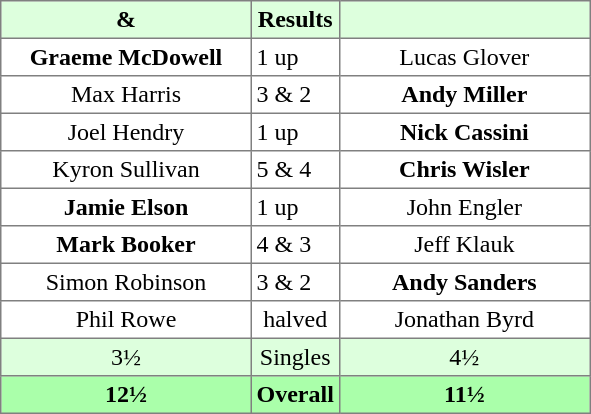<table border="1" cellpadding="3" style="border-collapse:collapse; text-align:center;">
<tr style="background:#ddffdd;">
<th width=160> & </th>
<th>Results</th>
<th width=160></th>
</tr>
<tr>
<td><strong>Graeme McDowell</strong></td>
<td align=left> 1 up</td>
<td>Lucas Glover</td>
</tr>
<tr>
<td>Max Harris</td>
<td align=left> 3 & 2</td>
<td><strong>Andy Miller</strong></td>
</tr>
<tr>
<td>Joel Hendry</td>
<td align=left> 1 up</td>
<td><strong>Nick Cassini</strong></td>
</tr>
<tr>
<td>Kyron Sullivan</td>
<td align=left> 5 & 4</td>
<td><strong>Chris Wisler</strong></td>
</tr>
<tr>
<td><strong>Jamie Elson</strong></td>
<td align=left> 1 up</td>
<td>John Engler</td>
</tr>
<tr>
<td><strong>Mark Booker</strong></td>
<td align=left> 4 & 3</td>
<td>Jeff Klauk</td>
</tr>
<tr>
<td>Simon Robinson</td>
<td align=left> 3 & 2</td>
<td><strong>Andy Sanders</strong></td>
</tr>
<tr>
<td>Phil Rowe</td>
<td>halved</td>
<td>Jonathan Byrd</td>
</tr>
<tr style="background:#ddffdd;">
<td>3½</td>
<td>Singles</td>
<td>4½</td>
</tr>
<tr style="background:#aaffaa;">
<th>12½</th>
<th>Overall</th>
<th>11½</th>
</tr>
</table>
